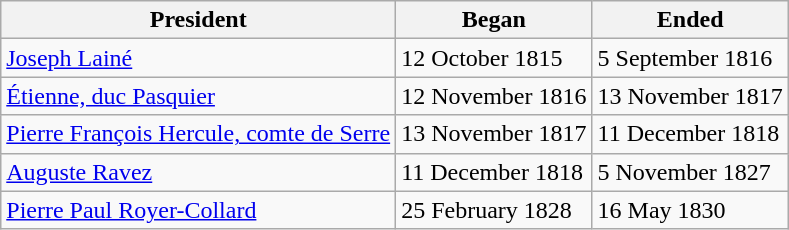<table class="wikitable">
<tr>
<th scope="col">President</th>
<th scope="col">Began</th>
<th scope="col">Ended</th>
</tr>
<tr>
<td><a href='#'>Joseph Lainé</a></td>
<td>12 October 1815</td>
<td>5 September 1816</td>
</tr>
<tr>
<td><a href='#'>Étienne, duc Pasquier</a></td>
<td>12 November 1816</td>
<td>13 November 1817</td>
</tr>
<tr>
<td><a href='#'>Pierre François Hercule, comte de Serre</a></td>
<td>13 November 1817</td>
<td>11 December 1818</td>
</tr>
<tr>
<td><a href='#'>Auguste Ravez</a></td>
<td>11 December 1818</td>
<td>5 November 1827</td>
</tr>
<tr>
<td><a href='#'>Pierre Paul Royer-Collard</a></td>
<td>25 February 1828</td>
<td>16 May 1830</td>
</tr>
</table>
